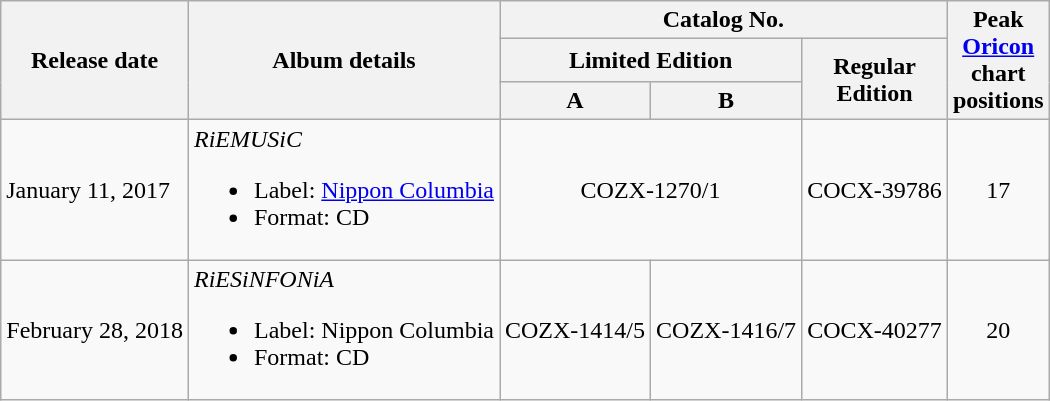<table class="wikitable">
<tr>
<th rowspan="3">Release date</th>
<th rowspan="3">Album details</th>
<th colspan="3">Catalog No.</th>
<th rowspan="3">Peak<br><a href='#'>Oricon</a><br> chart<br>positions</th>
</tr>
<tr>
<th colspan="2">Limited Edition</th>
<th rowspan="2">Regular<br>Edition</th>
</tr>
<tr>
<th>A</th>
<th>B</th>
</tr>
<tr>
<td>January 11, 2017</td>
<td align="left"><em>RiEMUSiC</em><br><ul><li>Label: <a href='#'>Nippon Columbia</a></li><li>Format: CD</li></ul></td>
<td align=center colspan="2">COZX-1270/1</td>
<td>COCX-39786</td>
<td align="center">17</td>
</tr>
<tr>
<td>February 28, 2018</td>
<td align="left"><em>RiESiNFONiA</em><br><ul><li>Label: Nippon Columbia</li><li>Format: CD</li></ul></td>
<td>COZX-1414/5</td>
<td>COZX-1416/7</td>
<td>COCX-40277</td>
<td align="center">20</td>
</tr>
</table>
